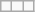<table class="wikitable">
<tr>
<td></td>
<td></td>
<td></td>
</tr>
</table>
